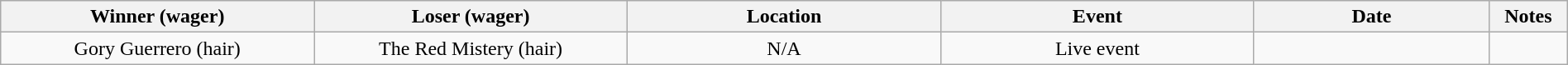<table class="wikitable sortable" width=100%  style="text-align: center">
<tr>
<th width=20% scope="col">Winner (wager)</th>
<th width=20% scope="col">Loser (wager)</th>
<th width=20% scope="col">Location</th>
<th width=20% scope="col">Event</th>
<th width=15% scope="col">Date</th>
<th class="unsortable" width=5% scope="col">Notes</th>
</tr>
<tr>
<td>Gory Guerrero (hair)</td>
<td>The Red Mistery (hair)</td>
<td>N/A</td>
<td>Live event</td>
<td></td>
<td> </td>
</tr>
</table>
